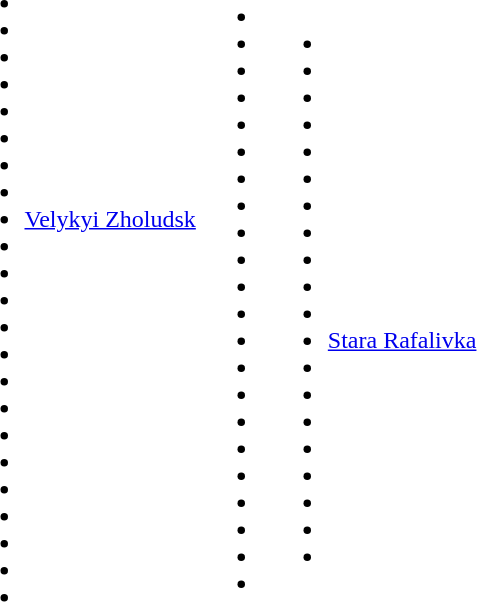<table>
<tr>
<td><br><ul><li> </li><li></li><li></li><li></li><li></li><li></li><li></li><li></li><li><a href='#'>Velykyi Zholudsk</a></li><li></li><li></li><li></li><li></li><li></li><li></li><li></li><li></li><li></li><li></li><li></li><li></li><li></li><li></li></ul></td>
<td><br><ul><li></li><li></li><li></li><li></li><li></li><li></li><li></li><li></li><li></li><li></li><li></li><li></li><li></li><li></li><li></li><li></li><li></li><li></li><li></li><li></li><li></li><li></li></ul></td>
<td><br><ul><li></li><li></li><li></li><li></li><li></li><li></li><li></li><li></li><li></li><li></li><li></li><li><a href='#'>Stara Rafalivka</a></li><li></li><li></li><li></li><li></li><li></li><li></li><li></li><li></li></ul></td>
</tr>
</table>
